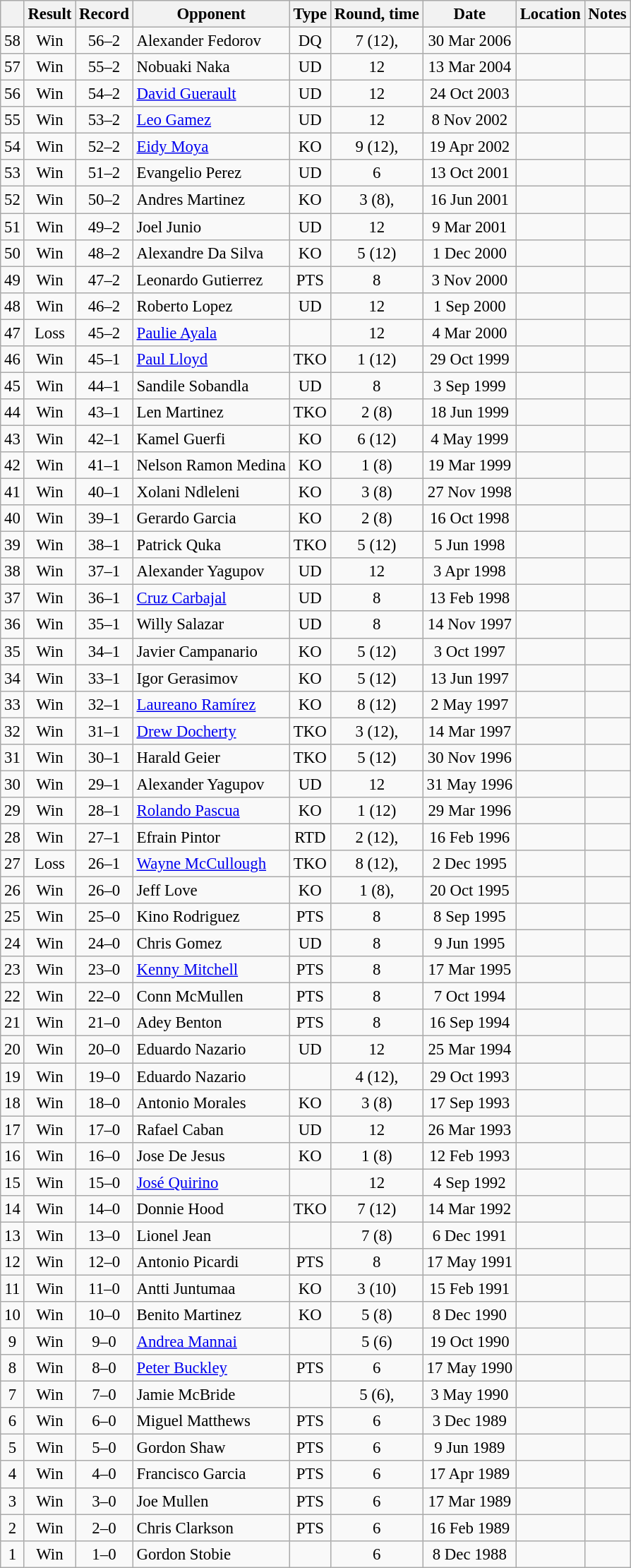<table class="wikitable" style="text-align:center; font-size:95%">
<tr>
<th></th>
<th>Result</th>
<th>Record</th>
<th>Opponent</th>
<th>Type</th>
<th>Round, time</th>
<th>Date</th>
<th>Location</th>
<th>Notes</th>
</tr>
<tr>
<td>58</td>
<td>Win</td>
<td>56–2</td>
<td style="text-align:left;">Alexander Fedorov</td>
<td>DQ</td>
<td>7 (12), </td>
<td>30 Mar 2006</td>
<td style="text-align:left;"></td>
<td style="text-align:left;"></td>
</tr>
<tr>
<td>57</td>
<td>Win</td>
<td>55–2</td>
<td style="text-align:left;">Nobuaki Naka</td>
<td>UD</td>
<td>12</td>
<td>13 Mar 2004</td>
<td style="text-align:left;"></td>
<td style="text-align:left;"></td>
</tr>
<tr>
<td>56</td>
<td>Win</td>
<td>54–2</td>
<td style="text-align:left;"><a href='#'>David Guerault</a></td>
<td>UD</td>
<td>12</td>
<td>24 Oct 2003</td>
<td style="text-align:left;"></td>
<td style="text-align:left;"></td>
</tr>
<tr>
<td>55</td>
<td>Win</td>
<td>53–2</td>
<td style="text-align:left;"><a href='#'>Leo Gamez</a></td>
<td>UD</td>
<td>12</td>
<td>8 Nov 2002</td>
<td style="text-align:left;"></td>
<td style="text-align:left;"></td>
</tr>
<tr>
<td>54</td>
<td>Win</td>
<td>52–2</td>
<td style="text-align:left;"><a href='#'>Eidy Moya</a></td>
<td>KO</td>
<td>9 (12), </td>
<td>19 Apr 2002</td>
<td style="text-align:left;"></td>
<td style="text-align:left;"></td>
</tr>
<tr>
<td>53</td>
<td>Win</td>
<td>51–2</td>
<td style="text-align:left;">Evangelio Perez</td>
<td>UD</td>
<td>6</td>
<td>13 Oct 2001</td>
<td style="text-align:left;"></td>
<td style="text-align:left;"></td>
</tr>
<tr>
<td>52</td>
<td>Win</td>
<td>50–2</td>
<td style="text-align:left;">Andres Martinez</td>
<td>KO</td>
<td>3 (8), </td>
<td>16 Jun 2001</td>
<td style="text-align:left;"></td>
<td style="text-align:left;"></td>
</tr>
<tr>
<td>51</td>
<td>Win</td>
<td>49–2</td>
<td style="text-align:left;">Joel Junio</td>
<td>UD</td>
<td>12</td>
<td>9 Mar 2001</td>
<td style="text-align:left;"></td>
<td style="text-align:left;"></td>
</tr>
<tr>
<td>50</td>
<td>Win</td>
<td>48–2</td>
<td style="text-align:left;">Alexandre Da Silva</td>
<td>KO</td>
<td>5 (12)</td>
<td>1 Dec 2000</td>
<td style="text-align:left;"></td>
<td style="text-align:left;"></td>
</tr>
<tr>
<td>49</td>
<td>Win</td>
<td>47–2</td>
<td style="text-align:left;">Leonardo Gutierrez</td>
<td>PTS</td>
<td>8</td>
<td>3 Nov 2000</td>
<td style="text-align:left;"></td>
<td style="text-align:left;"></td>
</tr>
<tr>
<td>48</td>
<td>Win</td>
<td>46–2</td>
<td style="text-align:left;">Roberto Lopez</td>
<td>UD</td>
<td>12</td>
<td>1 Sep 2000</td>
<td style="text-align:left;"></td>
<td style="text-align:left;"></td>
</tr>
<tr>
<td>47</td>
<td>Loss</td>
<td>45–2</td>
<td style="text-align:left;"><a href='#'>Paulie Ayala</a></td>
<td></td>
<td>12</td>
<td>4 Mar 2000</td>
<td style="text-align:left;"></td>
<td style="text-align:left;"></td>
</tr>
<tr>
<td>46</td>
<td>Win</td>
<td>45–1</td>
<td style="text-align:left;"><a href='#'>Paul Lloyd</a></td>
<td>TKO</td>
<td>1 (12)</td>
<td>29 Oct 1999</td>
<td style="text-align:left;"></td>
<td style="text-align:left;"></td>
</tr>
<tr>
<td>45</td>
<td>Win</td>
<td>44–1</td>
<td style="text-align:left;">Sandile Sobandla</td>
<td>UD</td>
<td>8</td>
<td>3 Sep 1999</td>
<td style="text-align:left;"></td>
<td style="text-align:left;"></td>
</tr>
<tr>
<td>44</td>
<td>Win</td>
<td>43–1</td>
<td style="text-align:left;">Len Martinez</td>
<td>TKO</td>
<td>2 (8)</td>
<td>18 Jun 1999</td>
<td style="text-align:left;"></td>
<td style="text-align:left;"></td>
</tr>
<tr>
<td>43</td>
<td>Win</td>
<td>42–1</td>
<td style="text-align:left;">Kamel Guerfi</td>
<td>KO</td>
<td>6 (12)</td>
<td>4 May 1999</td>
<td style="text-align:left;"></td>
<td style="text-align:left;"></td>
</tr>
<tr>
<td>42</td>
<td>Win</td>
<td>41–1</td>
<td style="text-align:left;">Nelson Ramon Medina</td>
<td>KO</td>
<td>1 (8)</td>
<td>19 Mar 1999</td>
<td style="text-align:left;"></td>
<td style="text-align:left;"></td>
</tr>
<tr>
<td>41</td>
<td>Win</td>
<td>40–1</td>
<td style="text-align:left;">Xolani Ndleleni</td>
<td>KO</td>
<td>3 (8)</td>
<td>27 Nov 1998</td>
<td style="text-align:left;"></td>
<td style="text-align:left;"></td>
</tr>
<tr>
<td>40</td>
<td>Win</td>
<td>39–1</td>
<td style="text-align:left;">Gerardo Garcia</td>
<td>KO</td>
<td>2 (8)</td>
<td>16 Oct 1998</td>
<td style="text-align:left;"></td>
<td style="text-align:left;"></td>
</tr>
<tr>
<td>39</td>
<td>Win</td>
<td>38–1</td>
<td style="text-align:left;">Patrick Quka</td>
<td>TKO</td>
<td>5 (12)</td>
<td>5 Jun 1998</td>
<td style="text-align:left;"></td>
<td style="text-align:left;"></td>
</tr>
<tr>
<td>38</td>
<td>Win</td>
<td>37–1</td>
<td style="text-align:left;">Alexander Yagupov</td>
<td>UD</td>
<td>12</td>
<td>3 Apr 1998</td>
<td style="text-align:left;"></td>
<td style="text-align:left;"></td>
</tr>
<tr>
<td>37</td>
<td>Win</td>
<td>36–1</td>
<td style="text-align:left;"><a href='#'>Cruz Carbajal</a></td>
<td>UD</td>
<td>8</td>
<td>13 Feb 1998</td>
<td style="text-align:left;"></td>
<td style="text-align:left;"></td>
</tr>
<tr>
<td>36</td>
<td>Win</td>
<td>35–1</td>
<td style="text-align:left;">Willy Salazar</td>
<td>UD</td>
<td>8</td>
<td>14 Nov 1997</td>
<td style="text-align:left;"></td>
<td style="text-align:left;"></td>
</tr>
<tr>
<td>35</td>
<td>Win</td>
<td>34–1</td>
<td style="text-align:left;">Javier Campanario</td>
<td>KO</td>
<td>5 (12)</td>
<td>3 Oct 1997</td>
<td style="text-align:left;"></td>
<td style="text-align:left;"></td>
</tr>
<tr>
<td>34</td>
<td>Win</td>
<td>33–1</td>
<td style="text-align:left;">Igor Gerasimov</td>
<td>KO</td>
<td>5 (12)</td>
<td>13 Jun 1997</td>
<td style="text-align:left;"></td>
<td style="text-align:left;"></td>
</tr>
<tr>
<td>33</td>
<td>Win</td>
<td>32–1</td>
<td style="text-align:left;"><a href='#'>Laureano Ramírez</a></td>
<td>KO</td>
<td>8 (12)</td>
<td>2 May 1997</td>
<td style="text-align:left;"></td>
<td style="text-align:left;"></td>
</tr>
<tr>
<td>32</td>
<td>Win</td>
<td>31–1</td>
<td style="text-align:left;"><a href='#'>Drew Docherty</a></td>
<td>TKO</td>
<td>3 (12), </td>
<td>14 Mar 1997</td>
<td style="text-align:left;"></td>
<td style="text-align:left;"></td>
</tr>
<tr>
<td>31</td>
<td>Win</td>
<td>30–1</td>
<td style="text-align:left;">Harald Geier</td>
<td>TKO</td>
<td>5 (12)</td>
<td>30 Nov 1996</td>
<td style="text-align:left;"></td>
<td style="text-align:left;"></td>
</tr>
<tr>
<td>30</td>
<td>Win</td>
<td>29–1</td>
<td style="text-align:left;">Alexander Yagupov</td>
<td>UD</td>
<td>12</td>
<td>31 May 1996</td>
<td style="text-align:left;"></td>
<td style="text-align:left;"></td>
</tr>
<tr>
<td>29</td>
<td>Win</td>
<td>28–1</td>
<td style="text-align:left;"><a href='#'>Rolando Pascua</a></td>
<td>KO</td>
<td>1 (12)</td>
<td>29 Mar 1996</td>
<td style="text-align:left;"></td>
<td style="text-align:left;"></td>
</tr>
<tr>
<td>28</td>
<td>Win</td>
<td>27–1</td>
<td style="text-align:left;">Efrain Pintor</td>
<td>RTD</td>
<td>2 (12), </td>
<td>16 Feb 1996</td>
<td style="text-align:left;"></td>
<td style="text-align:left;"></td>
</tr>
<tr>
<td>27</td>
<td>Loss</td>
<td>26–1</td>
<td style="text-align:left;"><a href='#'>Wayne McCullough</a></td>
<td>TKO</td>
<td>8 (12), </td>
<td>2 Dec 1995</td>
<td style="text-align:left;"></td>
<td style="text-align:left;"></td>
</tr>
<tr>
<td>26</td>
<td>Win</td>
<td>26–0</td>
<td style="text-align:left;">Jeff Love</td>
<td>KO</td>
<td>1 (8), </td>
<td>20 Oct 1995</td>
<td style="text-align:left;"></td>
<td style="text-align:left;"></td>
</tr>
<tr>
<td>25</td>
<td>Win</td>
<td>25–0</td>
<td style="text-align:left;">Kino Rodriguez</td>
<td>PTS</td>
<td>8</td>
<td>8 Sep 1995</td>
<td style="text-align:left;"></td>
<td style="text-align:left;"></td>
</tr>
<tr>
<td>24</td>
<td>Win</td>
<td>24–0</td>
<td style="text-align:left;">Chris Gomez</td>
<td>UD</td>
<td>8</td>
<td>9 Jun 1995</td>
<td style="text-align:left;"></td>
<td style="text-align:left;"></td>
</tr>
<tr>
<td>23</td>
<td>Win</td>
<td>23–0</td>
<td style="text-align:left;"><a href='#'>Kenny Mitchell</a></td>
<td>PTS</td>
<td>8</td>
<td>17 Mar 1995</td>
<td style="text-align:left;"></td>
<td style="text-align:left;"></td>
</tr>
<tr>
<td>22</td>
<td>Win</td>
<td>22–0</td>
<td style="text-align:left;">Conn McMullen</td>
<td>PTS</td>
<td>8</td>
<td>7 Oct 1994</td>
<td style="text-align:left;"></td>
<td style="text-align:left;"></td>
</tr>
<tr>
<td>21</td>
<td>Win</td>
<td>21–0</td>
<td style="text-align:left;">Adey Benton</td>
<td>PTS</td>
<td>8</td>
<td>16 Sep 1994</td>
<td style="text-align:left;"></td>
<td style="text-align:left;"></td>
</tr>
<tr>
<td>20</td>
<td>Win</td>
<td>20–0</td>
<td style="text-align:left;">Eduardo Nazario</td>
<td>UD</td>
<td>12</td>
<td>25 Mar 1994</td>
<td style="text-align:left;"></td>
<td style="text-align:left;"></td>
</tr>
<tr>
<td>19</td>
<td>Win</td>
<td>19–0</td>
<td style="text-align:left;">Eduardo Nazario</td>
<td></td>
<td>4 (12), </td>
<td>29 Oct 1993</td>
<td style="text-align:left;"></td>
<td style="text-align:left;"></td>
</tr>
<tr>
<td>18</td>
<td>Win</td>
<td>18–0</td>
<td style="text-align:left;">Antonio Morales</td>
<td>KO</td>
<td>3 (8)</td>
<td>17 Sep 1993</td>
<td style="text-align:left;"></td>
<td style="text-align:left;"></td>
</tr>
<tr>
<td>17</td>
<td>Win</td>
<td>17–0</td>
<td style="text-align:left;">Rafael Caban</td>
<td>UD</td>
<td>12</td>
<td>26 Mar 1993</td>
<td style="text-align:left;"></td>
<td style="text-align:left;"></td>
</tr>
<tr>
<td>16</td>
<td>Win</td>
<td>16–0</td>
<td style="text-align:left;">Jose De Jesus</td>
<td>KO</td>
<td>1 (8)</td>
<td>12 Feb 1993</td>
<td style="text-align:left;"></td>
<td style="text-align:left;"></td>
</tr>
<tr>
<td>15</td>
<td>Win</td>
<td>15–0</td>
<td style="text-align:left;"><a href='#'>José Quirino</a></td>
<td></td>
<td>12</td>
<td>4 Sep 1992</td>
<td style="text-align:left;"></td>
<td style="text-align:left;"></td>
</tr>
<tr>
<td>14</td>
<td>Win</td>
<td>14–0</td>
<td style="text-align:left;">Donnie Hood</td>
<td>TKO</td>
<td>7 (12)</td>
<td>14 Mar 1992</td>
<td style="text-align:left;"></td>
<td style="text-align:left;"></td>
</tr>
<tr>
<td>13</td>
<td>Win</td>
<td>13–0</td>
<td style="text-align:left;">Lionel Jean</td>
<td></td>
<td>7 (8)</td>
<td>6 Dec 1991</td>
<td style="text-align:left;"></td>
<td style="text-align:left;"></td>
</tr>
<tr>
<td>12</td>
<td>Win</td>
<td>12–0</td>
<td style="text-align:left;">Antonio Picardi</td>
<td>PTS</td>
<td>8</td>
<td>17 May 1991</td>
<td style="text-align:left;"></td>
<td style="text-align:left;"></td>
</tr>
<tr>
<td>11</td>
<td>Win</td>
<td>11–0</td>
<td style="text-align:left;">Antti Juntumaa</td>
<td>KO</td>
<td>3 (10)</td>
<td>15 Feb 1991</td>
<td style="text-align:left;"></td>
<td style="text-align:left;"></td>
</tr>
<tr>
<td>10</td>
<td>Win</td>
<td>10–0</td>
<td style="text-align:left;">Benito Martinez</td>
<td>KO</td>
<td>5 (8)</td>
<td>8 Dec 1990</td>
<td style="text-align:left;"></td>
<td style="text-align:left;"></td>
</tr>
<tr>
<td>9</td>
<td>Win</td>
<td>9–0</td>
<td style="text-align:left;"><a href='#'>Andrea Mannai</a></td>
<td></td>
<td>5 (6)</td>
<td>19 Oct 1990</td>
<td style="text-align:left;"></td>
<td style="text-align:left;"></td>
</tr>
<tr>
<td>8</td>
<td>Win</td>
<td>8–0</td>
<td style="text-align:left;"><a href='#'>Peter Buckley</a></td>
<td>PTS</td>
<td>6</td>
<td>17 May 1990</td>
<td style="text-align:left;"></td>
<td style="text-align:left;"></td>
</tr>
<tr>
<td>7</td>
<td>Win</td>
<td>7–0</td>
<td style="text-align:left;">Jamie McBride</td>
<td></td>
<td>5 (6), </td>
<td>3 May 1990</td>
<td style="text-align:left;"></td>
<td style="text-align:left;"></td>
</tr>
<tr>
<td>6</td>
<td>Win</td>
<td>6–0</td>
<td style="text-align:left;">Miguel Matthews</td>
<td>PTS</td>
<td>6</td>
<td>3 Dec 1989</td>
<td style="text-align:left;"></td>
<td style="text-align:left;"></td>
</tr>
<tr>
<td>5</td>
<td>Win</td>
<td>5–0</td>
<td style="text-align:left;">Gordon Shaw</td>
<td>PTS</td>
<td>6</td>
<td>9 Jun 1989</td>
<td style="text-align:left;"></td>
<td style="text-align:left;"></td>
</tr>
<tr>
<td>4</td>
<td>Win</td>
<td>4–0</td>
<td style="text-align:left;">Francisco Garcia</td>
<td>PTS</td>
<td>6</td>
<td>17 Apr 1989</td>
<td style="text-align:left;"></td>
<td style="text-align:left;"></td>
</tr>
<tr>
<td>3</td>
<td>Win</td>
<td>3–0</td>
<td style="text-align:left;">Joe Mullen</td>
<td>PTS</td>
<td>6</td>
<td>17 Mar 1989</td>
<td style="text-align:left;"></td>
<td style="text-align:left;"></td>
</tr>
<tr>
<td>2</td>
<td>Win</td>
<td>2–0</td>
<td style="text-align:left;">Chris Clarkson</td>
<td>PTS</td>
<td>6</td>
<td>16 Feb 1989</td>
<td style="text-align:left;"></td>
<td style="text-align:left;"></td>
</tr>
<tr>
<td>1</td>
<td>Win</td>
<td>1–0</td>
<td style="text-align:left;">Gordon Stobie</td>
<td></td>
<td>6</td>
<td>8 Dec 1988</td>
<td style="text-align:left;"></td>
<td style="text-align:left;"></td>
</tr>
</table>
